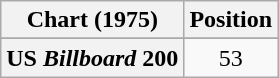<table class="wikitable plainrowheaders">
<tr>
<th scope="col">Chart (1975)</th>
<th scope="col">Position</th>
</tr>
<tr>
</tr>
<tr>
<th scope="row">US <em>Billboard</em> 200</th>
<td style="text-align:center;">53</td>
</tr>
</table>
